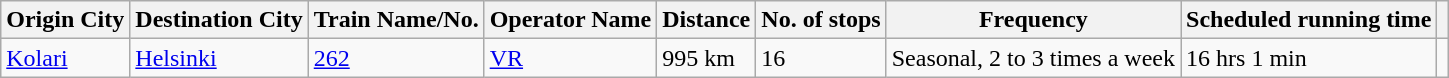<table class="wikitable sortable">
<tr>
<th>Origin City</th>
<th>Destination City</th>
<th>Train Name/No.</th>
<th>Operator Name</th>
<th>Distance</th>
<th>No. of stops</th>
<th>Frequency</th>
<th data-sort-type="number">Scheduled running time</th>
<th></th>
</tr>
<tr>
<td><a href='#'>Kolari</a></td>
<td><a href='#'>Helsinki</a></td>
<td><a href='#'>262</a></td>
<td><a href='#'>VR</a></td>
<td>995 km</td>
<td>16</td>
<td>Seasonal, 2 to 3 times a week</td>
<td>16 hrs 1 min</td>
<td></td>
</tr>
</table>
